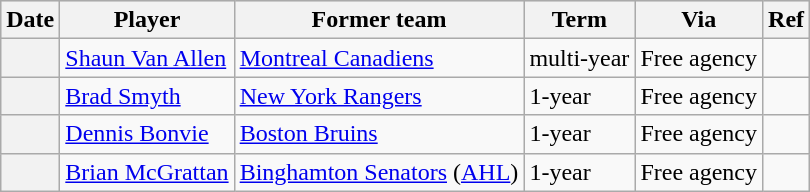<table class="wikitable plainrowheaders">
<tr style="background:#ddd; text-align:center;">
<th>Date</th>
<th>Player</th>
<th>Former team</th>
<th>Term</th>
<th>Via</th>
<th>Ref</th>
</tr>
<tr>
<th scope="row"></th>
<td><a href='#'>Shaun Van Allen</a></td>
<td><a href='#'>Montreal Canadiens</a></td>
<td>multi-year</td>
<td>Free agency</td>
<td></td>
</tr>
<tr>
<th scope="row"></th>
<td><a href='#'>Brad Smyth</a></td>
<td><a href='#'>New York Rangers</a></td>
<td>1-year</td>
<td>Free agency</td>
<td></td>
</tr>
<tr>
<th scope="row"></th>
<td><a href='#'>Dennis Bonvie</a></td>
<td><a href='#'>Boston Bruins</a></td>
<td>1-year</td>
<td>Free agency</td>
<td></td>
</tr>
<tr>
<th scope="row"></th>
<td><a href='#'>Brian McGrattan</a></td>
<td><a href='#'>Binghamton Senators</a> (<a href='#'>AHL</a>)</td>
<td>1-year</td>
<td>Free agency</td>
<td></td>
</tr>
</table>
